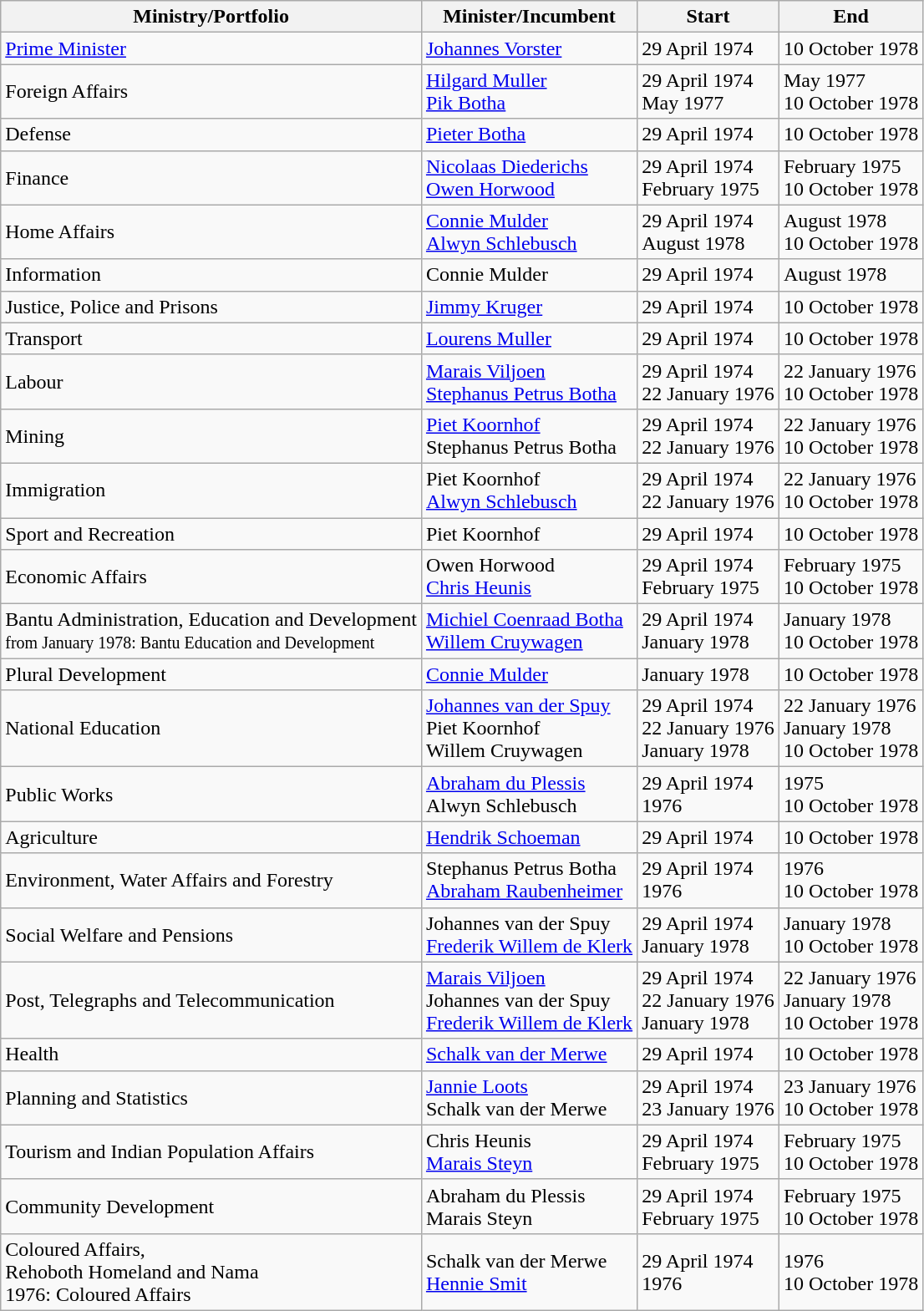<table class="wikitable">
<tr>
<th>Ministry/Portfolio</th>
<th>Minister/Incumbent</th>
<th>Start</th>
<th>End</th>
</tr>
<tr>
<td><a href='#'>Prime Minister</a></td>
<td><a href='#'>Johannes Vorster</a></td>
<td>29 April 1974</td>
<td>10 October 1978</td>
</tr>
<tr>
<td>Foreign Affairs</td>
<td><a href='#'>Hilgard Muller</a><br><a href='#'>Pik Botha</a></td>
<td>29 April 1974<br>May 1977</td>
<td>May 1977<br>10 October  1978</td>
</tr>
<tr>
<td>Defense</td>
<td><a href='#'>Pieter Botha</a></td>
<td>29 April 1974</td>
<td>10 October 1978</td>
</tr>
<tr>
<td>Finance</td>
<td><a href='#'>Nicolaas Diederichs</a><br><a href='#'>Owen Horwood</a></td>
<td>29 April 1974<br>February 1975</td>
<td>February 1975<br>10 October 1978</td>
</tr>
<tr>
<td>Home Affairs</td>
<td><a href='#'>Connie Mulder</a><br><a href='#'>Alwyn Schlebusch</a></td>
<td>29 April 1974<br>August 1978</td>
<td>August 1978<br>10 October 1978</td>
</tr>
<tr>
<td>Information</td>
<td>Connie Mulder</td>
<td>29 April 1974</td>
<td>August 1978</td>
</tr>
<tr>
<td>Justice, Police and Prisons</td>
<td><a href='#'>Jimmy Kruger</a></td>
<td>29 April 1974</td>
<td>10 October 1978</td>
</tr>
<tr>
<td>Transport</td>
<td><a href='#'>Lourens Muller</a></td>
<td>29 April 1974</td>
<td>10 October 1978</td>
</tr>
<tr>
<td>Labour</td>
<td><a href='#'>Marais Viljoen</a><br><a href='#'>Stephanus Petrus Botha</a></td>
<td>29 April 1974<br>22 January 1976</td>
<td>22 January 1976<br>10 October 1978</td>
</tr>
<tr>
<td>Mining</td>
<td><a href='#'>Piet Koornhof</a><br>Stephanus Petrus Botha</td>
<td>29 April 1974<br>22 January 1976</td>
<td>22 January 1976<br>10 October 1978</td>
</tr>
<tr>
<td>Immigration</td>
<td>Piet Koornhof<br><a href='#'>Alwyn Schlebusch</a></td>
<td>29 April 1974<br>22 January 1976</td>
<td>22 January 1976<br>10 October 1978</td>
</tr>
<tr>
<td>Sport and Recreation</td>
<td>Piet Koornhof</td>
<td>29 April 1974</td>
<td>10 October 1978</td>
</tr>
<tr>
<td>Economic Affairs</td>
<td>Owen Horwood<br><a href='#'>Chris Heunis</a></td>
<td>29 April 1974<br>February 1975</td>
<td>February 1975<br>10 October 1978</td>
</tr>
<tr>
<td>Bantu Administration, Education and Development<br><small>from January 1978: Bantu Education and Development</small></td>
<td><a href='#'>Michiel Coenraad Botha</a><br><a href='#'>Willem Cruywagen</a></td>
<td>29 April 1974<br>January 1978</td>
<td>January 1978<br>10 October 1978</td>
</tr>
<tr>
<td>Plural Development</td>
<td><a href='#'>Connie Mulder</a></td>
<td>January 1978</td>
<td>10 October 1978</td>
</tr>
<tr>
<td>National Education</td>
<td><a href='#'>Johannes van der Spuy</a><br>Piet Koornhof<br>Willem Cruywagen</td>
<td>29 April 1974<br>22 January 1976<br>January 1978</td>
<td>22 January 1976<br>January 1978<br>10 October 1978</td>
</tr>
<tr>
<td>Public Works</td>
<td><a href='#'>Abraham du Plessis</a><br>Alwyn Schlebusch</td>
<td>29 April 1974<br>1976</td>
<td>1975<br>10 October 1978</td>
</tr>
<tr>
<td>Agriculture</td>
<td><a href='#'>Hendrik Schoeman</a></td>
<td>29 April 1974</td>
<td>10 October 1978</td>
</tr>
<tr>
<td>Environment, Water Affairs and Forestry</td>
<td>Stephanus Petrus Botha<br><a href='#'>Abraham Raubenheimer</a></td>
<td>29 April 1974<br>1976</td>
<td>1976<br>10 October 1978</td>
</tr>
<tr>
<td>Social Welfare and Pensions</td>
<td>Johannes van der Spuy<br><a href='#'>Frederik Willem de Klerk</a></td>
<td>29 April 1974<br>January 1978</td>
<td>January 1978<br>10 October 1978</td>
</tr>
<tr>
<td>Post, Telegraphs and Telecommunication</td>
<td><a href='#'>Marais Viljoen</a><br>Johannes van der Spuy<br><a href='#'>Frederik Willem de Klerk</a></td>
<td>29 April 1974<br>22 January 1976<br>January 1978</td>
<td>22 January 1976<br>January 1978<br>10 October 1978</td>
</tr>
<tr>
<td>Health</td>
<td><a href='#'>Schalk van der Merwe</a></td>
<td>29 April 1974</td>
<td>10 October 1978</td>
</tr>
<tr>
<td>Planning and Statistics</td>
<td><a href='#'>Jannie Loots</a><br>Schalk van der Merwe</td>
<td>29 April 1974<br>23 January 1976</td>
<td>23 January 1976<br>10 October 1978</td>
</tr>
<tr>
<td>Tourism and Indian Population Affairs</td>
<td>Chris Heunis<br><a href='#'>Marais Steyn</a></td>
<td>29 April 1974<br>February 1975</td>
<td>February 1975<br>10 October 1978</td>
</tr>
<tr>
<td>Community Development</td>
<td>Abraham du Plessis<br>Marais Steyn</td>
<td>29 April 1974<br>February 1975</td>
<td>February 1975<br>10 October 1978</td>
</tr>
<tr>
<td>Coloured Affairs,<br>Rehoboth Homeland and Nama<br>1976: Coloured Affairs</td>
<td>Schalk van der Merwe<br><a href='#'>Hennie Smit</a></td>
<td>29 April 1974<br>1976</td>
<td>1976<br>10 October 1978</td>
</tr>
</table>
